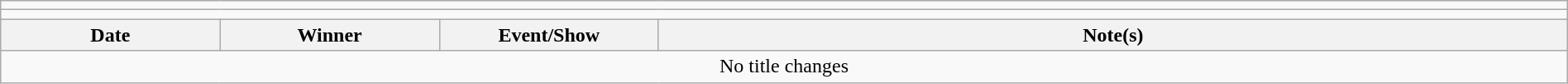<table class="wikitable" style="text-align:center; width:100%;">
<tr>
<td colspan="5"></td>
</tr>
<tr>
<td colspan="5"><strong></strong></td>
</tr>
<tr>
<th width=14%>Date</th>
<th width=14%>Winner</th>
<th width=14%>Event/Show</th>
<th width=58%>Note(s)</th>
</tr>
<tr>
<td colspan="5">No title changes</td>
</tr>
</table>
